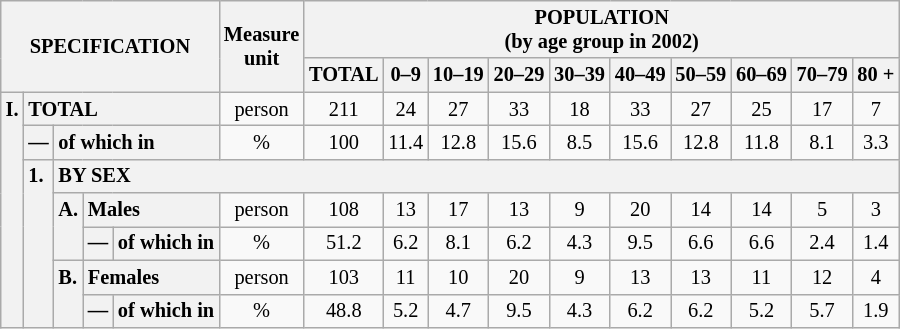<table class="wikitable" style="font-size:85%; text-align:center">
<tr>
<th rowspan="2" colspan="5">SPECIFICATION</th>
<th rowspan="2">Measure<br> unit</th>
<th colspan="10" rowspan="1">POPULATION<br> (by age group in 2002)</th>
</tr>
<tr>
<th>TOTAL</th>
<th>0–9</th>
<th>10–19</th>
<th>20–29</th>
<th>30–39</th>
<th>40–49</th>
<th>50–59</th>
<th>60–69</th>
<th>70–79</th>
<th>80 +</th>
</tr>
<tr>
<th style="text-align:left" valign="top" rowspan="7">I.</th>
<th style="text-align:left" colspan="4">TOTAL</th>
<td>person</td>
<td>211</td>
<td>24</td>
<td>27</td>
<td>33</td>
<td>18</td>
<td>33</td>
<td>27</td>
<td>25</td>
<td>17</td>
<td>7</td>
</tr>
<tr>
<th style="text-align:left" valign="top">—</th>
<th style="text-align:left" colspan="3">of which in</th>
<td>%</td>
<td>100</td>
<td>11.4</td>
<td>12.8</td>
<td>15.6</td>
<td>8.5</td>
<td>15.6</td>
<td>12.8</td>
<td>11.8</td>
<td>8.1</td>
<td>3.3</td>
</tr>
<tr>
<th style="text-align:left" valign="top" rowspan="5">1.</th>
<th style="text-align:left" colspan="14">BY SEX</th>
</tr>
<tr>
<th style="text-align:left" valign="top" rowspan="2">A.</th>
<th style="text-align:left" colspan="2">Males</th>
<td>person</td>
<td>108</td>
<td>13</td>
<td>17</td>
<td>13</td>
<td>9</td>
<td>20</td>
<td>14</td>
<td>14</td>
<td>5</td>
<td>3</td>
</tr>
<tr>
<th style="text-align:left" valign="top">—</th>
<th style="text-align:left" colspan="1">of which in</th>
<td>%</td>
<td>51.2</td>
<td>6.2</td>
<td>8.1</td>
<td>6.2</td>
<td>4.3</td>
<td>9.5</td>
<td>6.6</td>
<td>6.6</td>
<td>2.4</td>
<td>1.4</td>
</tr>
<tr>
<th style="text-align:left" valign="top" rowspan="2">B.</th>
<th style="text-align:left" colspan="2">Females</th>
<td>person</td>
<td>103</td>
<td>11</td>
<td>10</td>
<td>20</td>
<td>9</td>
<td>13</td>
<td>13</td>
<td>11</td>
<td>12</td>
<td>4</td>
</tr>
<tr>
<th style="text-align:left" valign="top">—</th>
<th style="text-align:left" colspan="1">of which in</th>
<td>%</td>
<td>48.8</td>
<td>5.2</td>
<td>4.7</td>
<td>9.5</td>
<td>4.3</td>
<td>6.2</td>
<td>6.2</td>
<td>5.2</td>
<td>5.7</td>
<td>1.9</td>
</tr>
</table>
